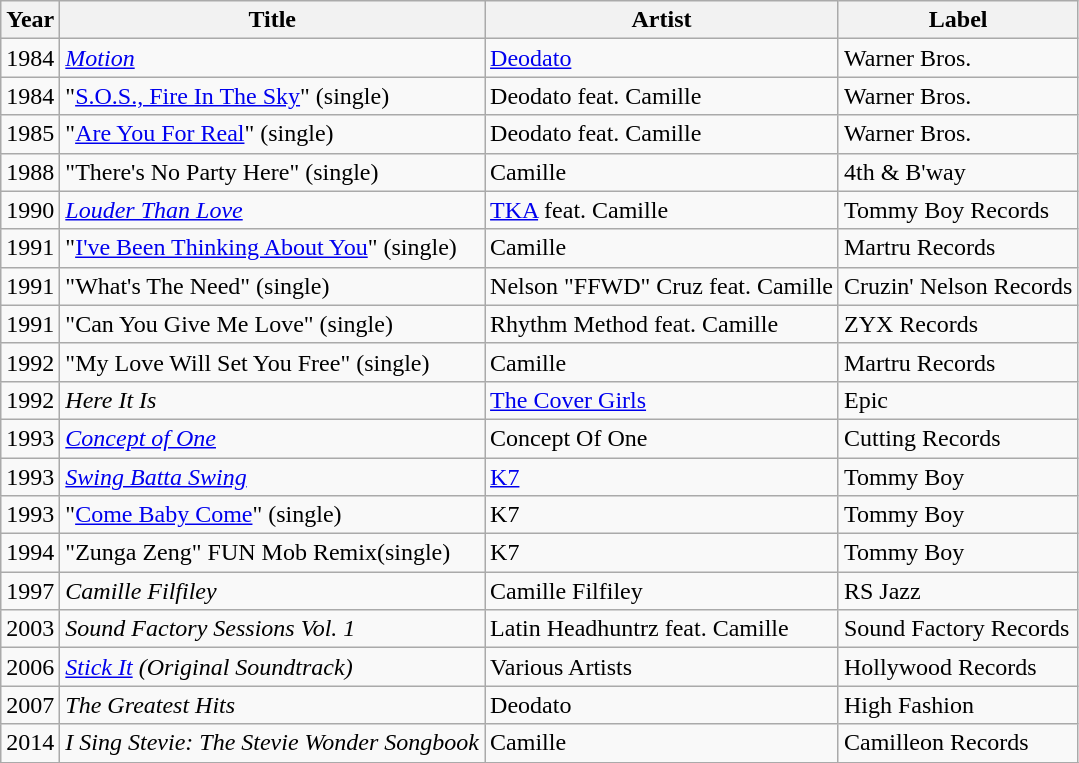<table class="wikitable">
<tr>
<th>Year</th>
<th>Title</th>
<th>Artist</th>
<th>Label</th>
</tr>
<tr>
<td>1984</td>
<td><em><a href='#'>Motion</a></em></td>
<td><a href='#'>Deodato</a></td>
<td>Warner Bros.</td>
</tr>
<tr>
<td>1984</td>
<td>"<a href='#'>S.O.S., Fire In The Sky</a>" (single)</td>
<td>Deodato feat. Camille</td>
<td>Warner Bros.</td>
</tr>
<tr>
<td>1985</td>
<td>"<a href='#'>Are You For Real</a>" (single)</td>
<td>Deodato feat. Camille</td>
<td>Warner Bros.</td>
</tr>
<tr>
<td>1988</td>
<td>"There's No Party Here" (single)</td>
<td>Camille</td>
<td>4th & B'way</td>
</tr>
<tr>
<td>1990</td>
<td><em><a href='#'>Louder Than Love</a></em></td>
<td><a href='#'>TKA</a> feat. Camille</td>
<td>Tommy Boy Records</td>
</tr>
<tr>
<td>1991</td>
<td>"<a href='#'>I've Been Thinking About You</a>" (single)</td>
<td>Camille</td>
<td>Martru Records</td>
</tr>
<tr>
<td>1991</td>
<td>"What's The Need" (single)</td>
<td>Nelson "FFWD" Cruz feat. Camille</td>
<td>Cruzin' Nelson Records</td>
</tr>
<tr>
<td>1991</td>
<td>"Can You Give Me Love" (single)</td>
<td>Rhythm Method feat. Camille</td>
<td>ZYX Records</td>
</tr>
<tr>
<td>1992</td>
<td>"My Love Will Set You Free" (single)</td>
<td>Camille</td>
<td>Martru Records</td>
</tr>
<tr>
<td>1992</td>
<td><em>Here It Is</em></td>
<td><a href='#'>The Cover Girls</a></td>
<td>Epic</td>
</tr>
<tr>
<td>1993</td>
<td><em><a href='#'>Concept of One</a></em></td>
<td>Concept Of One</td>
<td>Cutting Records</td>
</tr>
<tr>
<td>1993</td>
<td><em><a href='#'>Swing Batta Swing</a></em></td>
<td><a href='#'>K7</a></td>
<td>Tommy Boy</td>
</tr>
<tr>
<td>1993</td>
<td>"<a href='#'>Come Baby Come</a>" (single)</td>
<td>K7</td>
<td>Tommy Boy</td>
</tr>
<tr>
<td>1994</td>
<td>"Zunga Zeng" FUN Mob Remix(single)</td>
<td>K7</td>
<td>Tommy Boy</td>
</tr>
<tr>
<td>1997</td>
<td><em>Camille Filfiley</em></td>
<td>Camille Filfiley</td>
<td>RS Jazz</td>
</tr>
<tr>
<td>2003</td>
<td><em>Sound Factory Sessions Vol. 1</em></td>
<td>Latin Headhuntrz feat. Camille</td>
<td>Sound Factory Records</td>
</tr>
<tr>
<td>2006</td>
<td><em><a href='#'>Stick It</a> (Original Soundtrack)</em></td>
<td>Various Artists</td>
<td>Hollywood Records</td>
</tr>
<tr>
<td>2007</td>
<td><em>The Greatest Hits</em></td>
<td>Deodato</td>
<td>High Fashion</td>
</tr>
<tr>
<td>2014</td>
<td><em>I Sing Stevie: The Stevie Wonder Songbook</em></td>
<td>Camille</td>
<td>Camilleon Records</td>
</tr>
<tr>
</tr>
</table>
